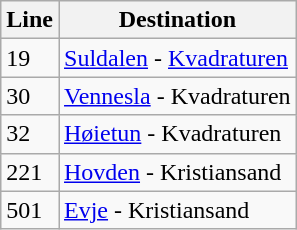<table class="wikitable sortable">
<tr>
<th>Line</th>
<th>Destination</th>
</tr>
<tr>
<td>19</td>
<td><a href='#'>Suldalen</a> - <a href='#'>Kvadraturen</a></td>
</tr>
<tr>
<td>30</td>
<td><a href='#'>Vennesla</a> - Kvadraturen</td>
</tr>
<tr>
<td>32</td>
<td><a href='#'>Høietun</a> - Kvadraturen</td>
</tr>
<tr>
<td>221</td>
<td><a href='#'>Hovden</a> - Kristiansand</td>
</tr>
<tr>
<td>501</td>
<td><a href='#'>Evje</a> - Kristiansand</td>
</tr>
</table>
